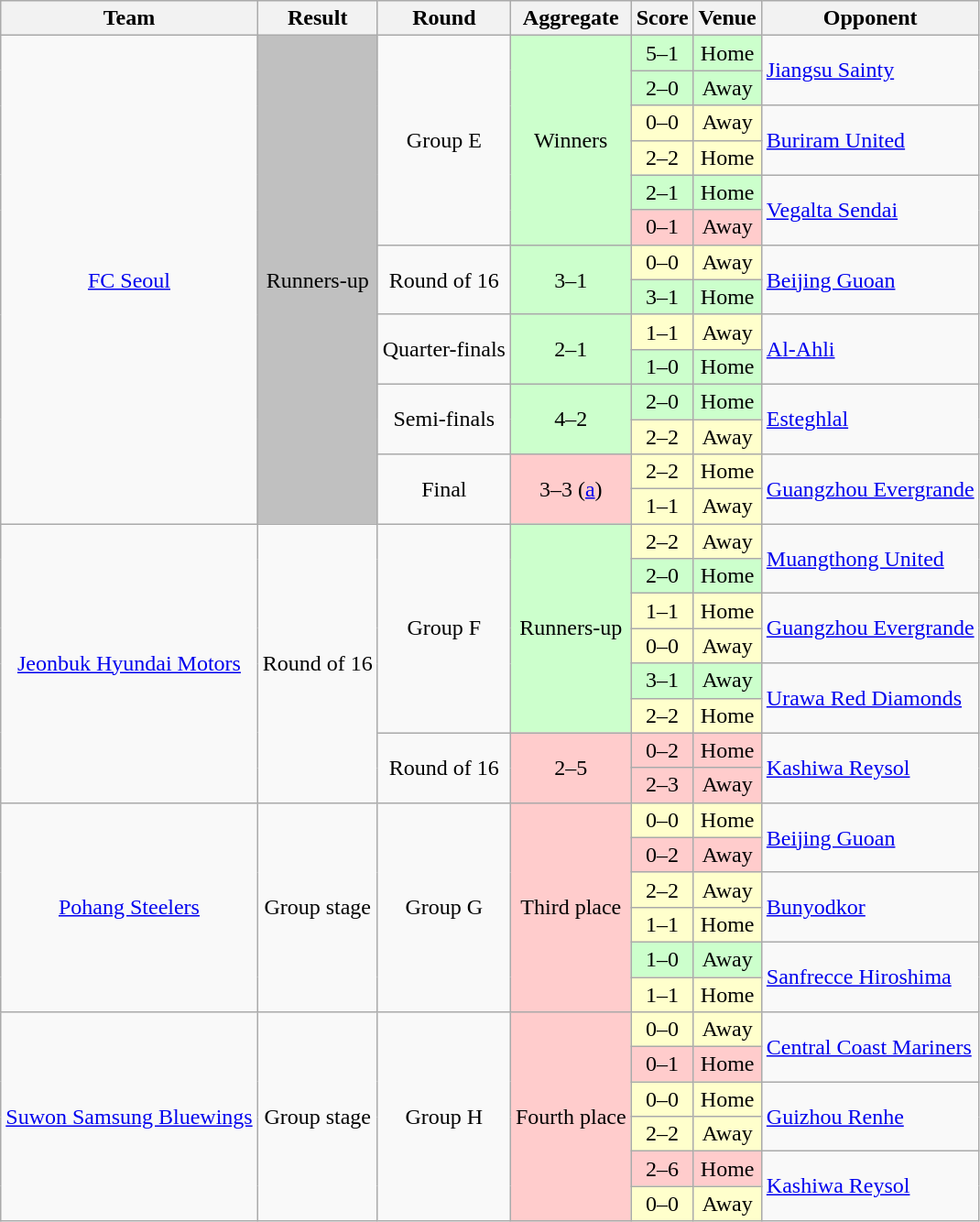<table class="wikitable" style="text-align:center;">
<tr>
<th>Team</th>
<th>Result</th>
<th>Round</th>
<th>Aggregate</th>
<th>Score</th>
<th>Venue</th>
<th>Opponent</th>
</tr>
<tr>
<td rowspan="14"><a href='#'>FC Seoul</a></td>
<td rowspan="14" bgcolor="silver">Runners-up</td>
<td rowspan="6">Group E</td>
<td rowspan="6" bgcolor="#cfc">Winners</td>
<td bgcolor="#cfc">5–1</td>
<td bgcolor="#cfc">Home</td>
<td rowspan="2" align="left"> <a href='#'>Jiangsu Sainty</a></td>
</tr>
<tr>
<td bgcolor="#cfc">2–0</td>
<td bgcolor="#cfc">Away</td>
</tr>
<tr>
<td bgcolor="#ffc">0–0</td>
<td bgcolor="#ffc">Away</td>
<td rowspan="2" align="left"> <a href='#'>Buriram United</a></td>
</tr>
<tr>
<td bgcolor="#ffc">2–2</td>
<td bgcolor="#ffc">Home</td>
</tr>
<tr>
<td bgcolor="#cfc">2–1</td>
<td bgcolor="#cfc">Home</td>
<td rowspan="2" align="left"> <a href='#'>Vegalta Sendai</a></td>
</tr>
<tr>
<td bgcolor="#fcc">0–1</td>
<td bgcolor="#fcc">Away</td>
</tr>
<tr>
<td rowspan="2">Round of 16</td>
<td rowspan="2" bgcolor="#cfc">3–1</td>
<td bgcolor="#ffc">0–0</td>
<td bgcolor="#ffc">Away</td>
<td rowspan="2" align="left"> <a href='#'>Beijing Guoan</a></td>
</tr>
<tr>
<td bgcolor="#cfc">3–1</td>
<td bgcolor="#cfc">Home</td>
</tr>
<tr>
<td rowspan="2">Quarter-finals</td>
<td rowspan="2" bgcolor="#cfc">2–1</td>
<td bgcolor="#ffc">1–1</td>
<td bgcolor="#ffc">Away</td>
<td rowspan="2" align="left"> <a href='#'>Al-Ahli</a></td>
</tr>
<tr>
<td bgcolor="#cfc">1–0</td>
<td bgcolor="#cfc">Home</td>
</tr>
<tr>
<td rowspan="2">Semi-finals</td>
<td rowspan="2" bgcolor="#cfc">4–2</td>
<td bgcolor="#cfc">2–0</td>
<td bgcolor="#cfc">Home</td>
<td rowspan="2" align="left"> <a href='#'>Esteghlal</a></td>
</tr>
<tr>
<td bgcolor="#ffc">2–2</td>
<td bgcolor="#ffc">Away</td>
</tr>
<tr>
<td rowspan="2">Final</td>
<td rowspan="2" bgcolor="#fcc">3–3 (<a href='#'>a</a>)</td>
<td bgcolor="#ffc">2–2</td>
<td bgcolor="#ffc">Home</td>
<td rowspan="2" align="left"> <a href='#'>Guangzhou Evergrande</a></td>
</tr>
<tr>
<td bgcolor="#ffc">1–1</td>
<td bgcolor="#ffc">Away</td>
</tr>
<tr>
<td rowspan="8"><a href='#'>Jeonbuk Hyundai Motors</a></td>
<td rowspan="8">Round of 16</td>
<td rowspan="6">Group F</td>
<td rowspan="6" bgcolor="#cfc">Runners-up</td>
<td bgcolor="#ffc">2–2</td>
<td bgcolor="#ffc">Away</td>
<td rowspan="2" align="left"> <a href='#'>Muangthong United</a></td>
</tr>
<tr>
<td bgcolor="#cfc">2–0</td>
<td bgcolor="#cfc">Home</td>
</tr>
<tr>
<td bgcolor="#ffc">1–1</td>
<td bgcolor="#ffc">Home</td>
<td rowspan="2" align="left"> <a href='#'>Guangzhou Evergrande</a></td>
</tr>
<tr>
<td bgcolor="#ffc">0–0</td>
<td bgcolor="#ffc">Away</td>
</tr>
<tr>
<td bgcolor="#cfc">3–1</td>
<td bgcolor="#cfc">Away</td>
<td rowspan="2" align="left"> <a href='#'>Urawa Red Diamonds</a></td>
</tr>
<tr>
<td bgcolor="#ffc">2–2</td>
<td bgcolor="#ffc">Home</td>
</tr>
<tr>
<td rowspan="2">Round of 16</td>
<td rowspan="2" bgcolor="#fcc">2–5</td>
<td bgcolor="#fcc">0–2</td>
<td bgcolor="#fcc">Home</td>
<td rowspan="2" align="left"> <a href='#'>Kashiwa Reysol</a></td>
</tr>
<tr>
<td bgcolor="#fcc">2–3</td>
<td bgcolor="#fcc">Away</td>
</tr>
<tr>
<td rowspan="6"><a href='#'>Pohang Steelers</a></td>
<td rowspan="6">Group stage</td>
<td rowspan="6">Group G</td>
<td rowspan="6" bgcolor="#fcc">Third place</td>
<td bgcolor="#ffc">0–0</td>
<td bgcolor="#ffc">Home</td>
<td rowspan="2" align="left"> <a href='#'>Beijing Guoan</a></td>
</tr>
<tr>
<td bgcolor="#fcc">0–2</td>
<td bgcolor="#fcc">Away</td>
</tr>
<tr>
<td bgcolor="#ffc">2–2</td>
<td bgcolor="#ffc">Away</td>
<td rowspan="2" align="left"> <a href='#'>Bunyodkor</a></td>
</tr>
<tr>
<td bgcolor="#ffc">1–1</td>
<td bgcolor="#ffc">Home</td>
</tr>
<tr>
<td bgcolor="#cfc">1–0</td>
<td bgcolor="#cfc">Away</td>
<td rowspan="2" align="left"> <a href='#'>Sanfrecce Hiroshima</a></td>
</tr>
<tr>
<td bgcolor="#ffc">1–1</td>
<td bgcolor="#ffc">Home</td>
</tr>
<tr>
<td rowspan="6"><a href='#'>Suwon Samsung Bluewings</a></td>
<td rowspan="6">Group stage</td>
<td rowspan="6">Group H</td>
<td rowspan="6" bgcolor="#fcc">Fourth place</td>
<td bgcolor="#ffc">0–0</td>
<td bgcolor="#ffc">Away</td>
<td rowspan="2" align="left"> <a href='#'>Central Coast Mariners</a></td>
</tr>
<tr>
<td bgcolor="#fcc">0–1</td>
<td bgcolor="#fcc">Home</td>
</tr>
<tr>
<td bgcolor="#ffc">0–0</td>
<td bgcolor="#ffc">Home</td>
<td rowspan="2" align="left"> <a href='#'>Guizhou Renhe</a></td>
</tr>
<tr>
<td bgcolor="#ffc">2–2</td>
<td bgcolor="#ffc">Away</td>
</tr>
<tr>
<td bgcolor="#fcc">2–6</td>
<td bgcolor="#fcc">Home</td>
<td rowspan="2" align="left"> <a href='#'>Kashiwa Reysol</a></td>
</tr>
<tr>
<td bgcolor="#ffc">0–0</td>
<td bgcolor="#ffc">Away</td>
</tr>
</table>
